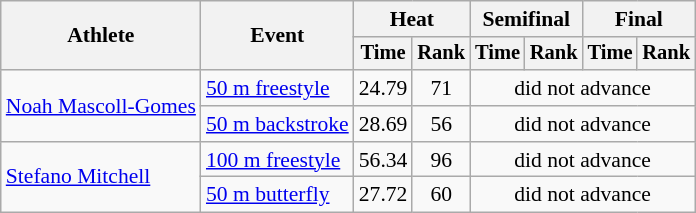<table class=wikitable style=font-size:90%>
<tr>
<th rowspan=2>Athlete</th>
<th rowspan=2>Event</th>
<th colspan=2>Heat</th>
<th colspan=2>Semifinal</th>
<th colspan=2>Final</th>
</tr>
<tr style=font-size:95%>
<th>Time</th>
<th>Rank</th>
<th>Time</th>
<th>Rank</th>
<th>Time</th>
<th>Rank</th>
</tr>
<tr align=center>
<td align=left rowspan=2><a href='#'>Noah Mascoll-Gomes</a></td>
<td align=left><a href='#'>50 m freestyle</a></td>
<td>24.79</td>
<td>71</td>
<td colspan=4>did not advance</td>
</tr>
<tr align=center>
<td align=left><a href='#'>50 m backstroke</a></td>
<td>28.69</td>
<td>56</td>
<td colspan=4>did not advance</td>
</tr>
<tr align=center>
<td align=left rowspan=2><a href='#'>Stefano Mitchell</a></td>
<td align=left><a href='#'>100 m freestyle</a></td>
<td>56.34</td>
<td>96</td>
<td colspan=4>did not advance</td>
</tr>
<tr align=center>
<td align=left><a href='#'>50 m butterfly</a></td>
<td>27.72</td>
<td>60</td>
<td colspan=4>did not advance</td>
</tr>
</table>
